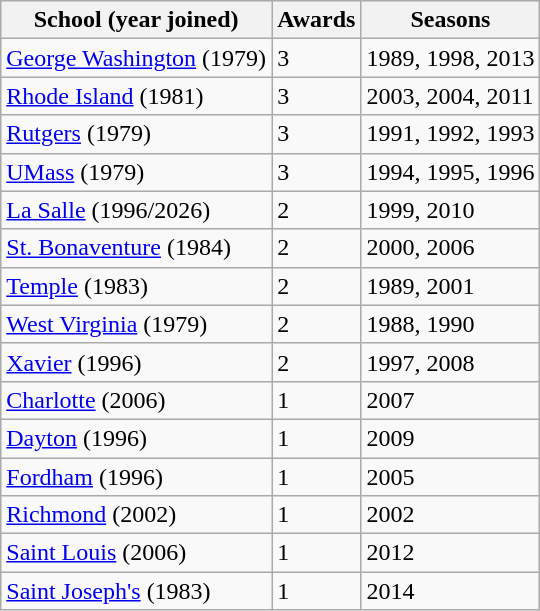<table class="wikitable" border="1">
<tr>
<th>School (year joined)</th>
<th>Awards</th>
<th>Seasons</th>
</tr>
<tr>
<td><a href='#'>George Washington</a> (1979)</td>
<td>3</td>
<td>1989, 1998, 2013</td>
</tr>
<tr>
<td><a href='#'>Rhode Island</a> (1981)</td>
<td>3</td>
<td>2003, 2004, 2011</td>
</tr>
<tr>
<td><a href='#'>Rutgers</a> (1979)</td>
<td>3</td>
<td>1991, 1992, 1993</td>
</tr>
<tr>
<td><a href='#'>UMass</a> (1979)</td>
<td>3</td>
<td>1994, 1995, 1996</td>
</tr>
<tr>
<td><a href='#'>La Salle</a> (1996/2026)</td>
<td>2</td>
<td>1999, 2010</td>
</tr>
<tr>
<td><a href='#'>St. Bonaventure</a> (1984)</td>
<td>2</td>
<td>2000, 2006</td>
</tr>
<tr>
<td><a href='#'>Temple</a> (1983)</td>
<td>2</td>
<td>1989, 2001</td>
</tr>
<tr>
<td><a href='#'>West Virginia</a> (1979)</td>
<td>2</td>
<td>1988, 1990</td>
</tr>
<tr>
<td><a href='#'>Xavier</a> (1996)</td>
<td>2</td>
<td>1997, 2008</td>
</tr>
<tr>
<td><a href='#'>Charlotte</a> (2006)</td>
<td>1</td>
<td>2007</td>
</tr>
<tr>
<td><a href='#'>Dayton</a> (1996)</td>
<td>1</td>
<td>2009</td>
</tr>
<tr>
<td><a href='#'>Fordham</a> (1996)</td>
<td>1</td>
<td>2005</td>
</tr>
<tr>
<td><a href='#'>Richmond</a> (2002)</td>
<td>1</td>
<td>2002</td>
</tr>
<tr>
<td><a href='#'>Saint Louis</a> (2006)</td>
<td>1</td>
<td>2012</td>
</tr>
<tr>
<td><a href='#'>Saint Joseph's</a> (1983)</td>
<td>1</td>
<td>2014</td>
</tr>
</table>
